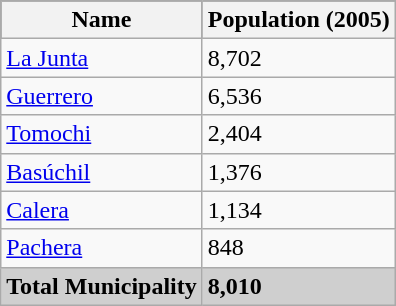<table class="wikitable">
<tr style="background:#000000; color:black;">
<th><strong>Name</strong></th>
<th><strong>Population (2005)</strong></th>
</tr>
<tr>
<td><a href='#'>La Junta</a></td>
<td>8,702</td>
</tr>
<tr>
<td><a href='#'>Guerrero</a></td>
<td>6,536</td>
</tr>
<tr>
<td><a href='#'>Tomochi</a></td>
<td>2,404</td>
</tr>
<tr>
<td><a href='#'>Basúchil</a></td>
<td>1,376</td>
</tr>
<tr>
<td><a href='#'>Calera</a></td>
<td>1,134</td>
</tr>
<tr>
<td><a href='#'>Pachera</a></td>
<td>848</td>
</tr>
<tr style="background:#CFCFCF;">
<td><strong>Total Municipality</strong></td>
<td><strong>8,010</strong></td>
</tr>
</table>
